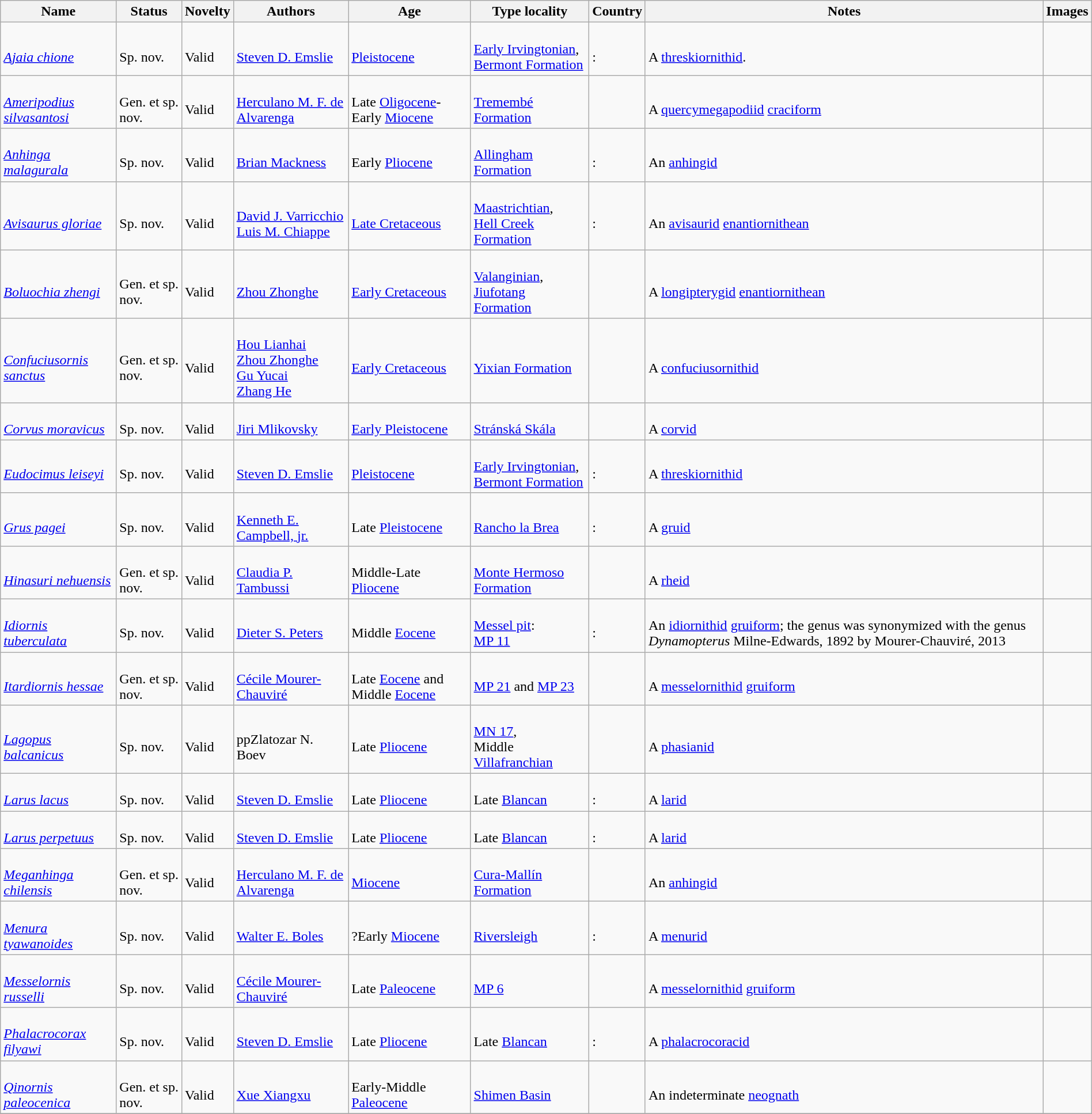<table class="wikitable sortable" align="center" width="100%">
<tr>
<th>Name</th>
<th>Status</th>
<th>Novelty</th>
<th>Authors</th>
<th>Age</th>
<th>Type locality</th>
<th>Country</th>
<th>Notes</th>
<th>Images</th>
</tr>
<tr>
<td><br><em><a href='#'>Ajaia chione</a></em> </td>
<td><br>Sp. nov.</td>
<td><br>Valid</td>
<td><br><a href='#'>Steven D. Emslie</a></td>
<td><br><a href='#'>Pleistocene</a></td>
<td><br><a href='#'>Early Irvingtonian</a>,<br><a href='#'>Bermont Formation</a></td>
<td><br>:<br></td>
<td><br>A <a href='#'>threskiornithid</a>.</td>
<td></td>
</tr>
<tr>
<td><br><em><a href='#'>Ameripodius silvasantosi</a></em> </td>
<td><br>Gen. et sp. nov.</td>
<td><br>Valid</td>
<td><br><a href='#'>Herculano M. F. de Alvarenga</a></td>
<td><br>Late <a href='#'>Oligocene</a>-Early <a href='#'>Miocene</a></td>
<td><br><a href='#'>Tremembé Formation</a></td>
<td><br></td>
<td><br>A <a href='#'>quercymegapodiid</a> <a href='#'>craciform</a></td>
<td></td>
</tr>
<tr>
<td><br><em><a href='#'>Anhinga malagurala</a></em> </td>
<td><br>Sp. nov.</td>
<td><br>Valid</td>
<td><br><a href='#'>Brian Mackness</a></td>
<td><br>Early <a href='#'>Pliocene</a></td>
<td><br><a href='#'>Allingham Formation</a></td>
<td><br>:<br></td>
<td><br>An <a href='#'>anhingid</a></td>
<td></td>
</tr>
<tr>
<td><br><em><a href='#'>Avisaurus gloriae</a></em> </td>
<td><br>Sp. nov.</td>
<td><br>Valid</td>
<td><br><a href='#'>David J. Varricchio</a><br><a href='#'>Luis M. Chiappe</a></td>
<td><br><a href='#'>Late Cretaceous</a></td>
<td><br><a href='#'>Maastrichtian</a>,<br><a href='#'>Hell Creek Formation</a></td>
<td><br>:<br></td>
<td><br>An <a href='#'>avisaurid</a> <a href='#'>enantiornithean</a></td>
<td></td>
</tr>
<tr>
<td><br><em><a href='#'>Boluochia zhengi</a></em> </td>
<td><br>Gen. et sp. nov.</td>
<td><br>Valid</td>
<td><br><a href='#'>Zhou Zhonghe</a></td>
<td><br><a href='#'>Early Cretaceous</a></td>
<td><br><a href='#'>Valanginian</a>,<br><a href='#'>Jiufotang Formation</a></td>
<td><br></td>
<td><br>A <a href='#'>longipterygid</a> <a href='#'>enantiornithean</a></td>
<td></td>
</tr>
<tr>
<td><br><em><a href='#'>Confuciusornis sanctus</a></em> </td>
<td><br>Gen. et sp. nov.</td>
<td><br>Valid</td>
<td><br><a href='#'>Hou Lianhai</a><br><a href='#'>Zhou Zhonghe</a><br><a href='#'>Gu Yucai</a><br><a href='#'>Zhang He</a></td>
<td><br><a href='#'>Early Cretaceous</a></td>
<td><br><a href='#'>Yixian Formation</a></td>
<td><br></td>
<td><br>A <a href='#'>confuciusornithid</a></td>
<td></td>
</tr>
<tr>
<td><br><em><a href='#'>Corvus moravicus</a></em> </td>
<td><br>Sp. nov.</td>
<td><br>Valid</td>
<td><br><a href='#'>Jiri Mlikovsky</a></td>
<td><br><a href='#'>Early Pleistocene</a></td>
<td><br><a href='#'>Stránská Skála</a></td>
<td><br></td>
<td><br>A <a href='#'>corvid</a></td>
<td></td>
</tr>
<tr>
<td><br><em><a href='#'>Eudocimus leiseyi</a></em> </td>
<td><br>Sp. nov.</td>
<td><br>Valid</td>
<td><br><a href='#'>Steven D. Emslie</a></td>
<td><br><a href='#'>Pleistocene</a></td>
<td><br><a href='#'>Early Irvingtonian</a>,<br><a href='#'>Bermont Formation</a></td>
<td><br>:<br></td>
<td><br>A <a href='#'>threskiornithid</a></td>
<td></td>
</tr>
<tr>
<td><br><em><a href='#'>Grus pagei</a></em> </td>
<td><br>Sp. nov.</td>
<td><br>Valid</td>
<td><br><a href='#'>Kenneth E. Campbell, jr.</a></td>
<td><br>Late <a href='#'>Pleistocene</a></td>
<td><br><a href='#'>Rancho la Brea</a></td>
<td><br>:<br></td>
<td><br>A <a href='#'>gruid</a></td>
<td></td>
</tr>
<tr>
<td><br><em><a href='#'>Hinasuri nehuensis</a></em> </td>
<td><br>Gen. et sp. nov.</td>
<td><br>Valid</td>
<td><br><a href='#'>Claudia P. Tambussi</a></td>
<td><br>Middle-Late <a href='#'>Pliocene</a></td>
<td><br><a href='#'>Monte Hermoso Formation</a></td>
<td><br></td>
<td><br>A <a href='#'>rheid</a></td>
<td></td>
</tr>
<tr>
<td><br><em><a href='#'>Idiornis tuberculata</a></em> </td>
<td><br>Sp. nov.</td>
<td><br>Valid</td>
<td><br><a href='#'>Dieter S. Peters</a></td>
<td><br>Middle <a href='#'>Eocene</a></td>
<td><br><a href='#'>Messel pit</a>:<br><a href='#'>MP 11</a></td>
<td><br>:<br></td>
<td><br>An <a href='#'>idiornithid</a> <a href='#'>gruiform</a>; the genus was synonymized with the genus <em>Dynamopterus</em> Milne-Edwards, 1892 by Mourer-Chauviré, 2013 </td>
<td></td>
</tr>
<tr>
<td><br><em><a href='#'>Itardiornis hessae</a></em> </td>
<td><br>Gen. et sp. nov.</td>
<td><br>Valid</td>
<td><br><a href='#'>Cécile Mourer-Chauviré</a></td>
<td><br>Late <a href='#'>Eocene</a> and Middle <a href='#'>Eocene</a></td>
<td><br><a href='#'>MP 21</a> and <a href='#'>MP 23</a></td>
<td><br></td>
<td><br>A <a href='#'>messelornithid</a> <a href='#'>gruiform</a></td>
<td></td>
</tr>
<tr>
<td><br><em><a href='#'>Lagopus balcanicus</a></em> </td>
<td><br>Sp. nov.</td>
<td><br>Valid</td>
<td><br>ppZlatozar N. Boev</td>
<td><br>Late <a href='#'>Pliocene</a></td>
<td><br><a href='#'>MN 17</a>,<br>Middle <a href='#'>Villafranchian</a></td>
<td><br></td>
<td><br>A <a href='#'>phasianid</a></td>
<td></td>
</tr>
<tr>
<td><br><em><a href='#'>Larus lacus</a></em> </td>
<td><br>Sp. nov.</td>
<td><br>Valid</td>
<td><br><a href='#'>Steven D. Emslie</a></td>
<td><br>Late <a href='#'>Pliocene</a></td>
<td><br>Late <a href='#'>Blancan</a></td>
<td><br>:<br></td>
<td><br>A <a href='#'>larid</a></td>
<td></td>
</tr>
<tr>
<td><br><em><a href='#'>Larus perpetuus</a></em> </td>
<td><br>Sp. nov.</td>
<td><br>Valid</td>
<td><br><a href='#'>Steven D. Emslie</a></td>
<td><br>Late <a href='#'>Pliocene</a></td>
<td><br>Late <a href='#'>Blancan</a></td>
<td><br>:<br></td>
<td><br>A <a href='#'>larid</a></td>
<td></td>
</tr>
<tr>
<td><br><em><a href='#'>Meganhinga chilensis</a></em> </td>
<td><br>Gen. et sp. nov.</td>
<td><br>Valid</td>
<td><br><a href='#'>Herculano M. F. de Alvarenga</a></td>
<td><br><a href='#'>Miocene</a></td>
<td><br><a href='#'>Cura-Mallín Formation</a></td>
<td><br></td>
<td><br>An <a href='#'>anhingid</a></td>
<td></td>
</tr>
<tr>
<td><br><em><a href='#'>Menura tyawanoides</a></em> </td>
<td><br>Sp. nov.</td>
<td><br>Valid</td>
<td><br><a href='#'>Walter E. Boles</a></td>
<td><br>?Early <a href='#'>Miocene</a></td>
<td><br><a href='#'>Riversleigh</a></td>
<td><br>:<br></td>
<td><br>A <a href='#'>menurid</a></td>
<td></td>
</tr>
<tr>
<td><br><em><a href='#'>Messelornis russelli</a></em> </td>
<td><br>Sp. nov.</td>
<td><br>Valid</td>
<td><br><a href='#'>Cécile Mourer-Chauviré</a></td>
<td><br>Late <a href='#'>Paleocene</a></td>
<td><br><a href='#'>MP 6</a></td>
<td><br></td>
<td><br>A <a href='#'>messelornithid</a> <a href='#'>gruiform</a></td>
<td></td>
</tr>
<tr>
<td><br><em><a href='#'>Phalacrocorax filyawi</a></em> </td>
<td><br>Sp. nov.</td>
<td><br>Valid</td>
<td><br><a href='#'>Steven D. Emslie</a></td>
<td><br>Late <a href='#'>Pliocene</a></td>
<td><br>Late <a href='#'>Blancan</a></td>
<td><br>:<br></td>
<td><br>A <a href='#'>phalacrocoracid</a></td>
<td></td>
</tr>
<tr>
<td><br><em><a href='#'>Qinornis paleocenica</a></em> </td>
<td><br>Gen. et sp. nov.</td>
<td><br>Valid</td>
<td><br><a href='#'>Xue Xiangxu</a></td>
<td><br>Early-Middle <a href='#'>Paleocene</a></td>
<td><br><a href='#'>Shimen Basin</a></td>
<td><br></td>
<td><br>An indeterminate <a href='#'>neognath</a></td>
<td></td>
</tr>
<tr>
</tr>
</table>
